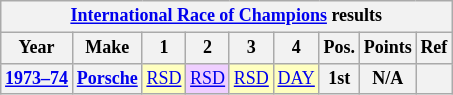<table class="wikitable" style="text-align:center; font-size:75%">
<tr>
<th colspan=10><a href='#'>International Race of Champions</a> results</th>
</tr>
<tr>
<th>Year</th>
<th>Make</th>
<th>1</th>
<th>2</th>
<th>3</th>
<th>4</th>
<th>Pos.</th>
<th>Points</th>
<th>Ref</th>
</tr>
<tr>
<th><a href='#'>1973–74</a></th>
<th><a href='#'>Porsche</a></th>
<td style="background-color:#FFFFBF"><a href='#'>RSD</a><br></td>
<td style="background-color:#EFCFFF"><a href='#'>RSD</a><br></td>
<td style="background-color:#FFFFBF"><a href='#'>RSD</a><br></td>
<td style="background-color:#FFFFBF"><a href='#'>DAY</a><br></td>
<th>1st</th>
<th>N/A</th>
<th></th>
</tr>
</table>
